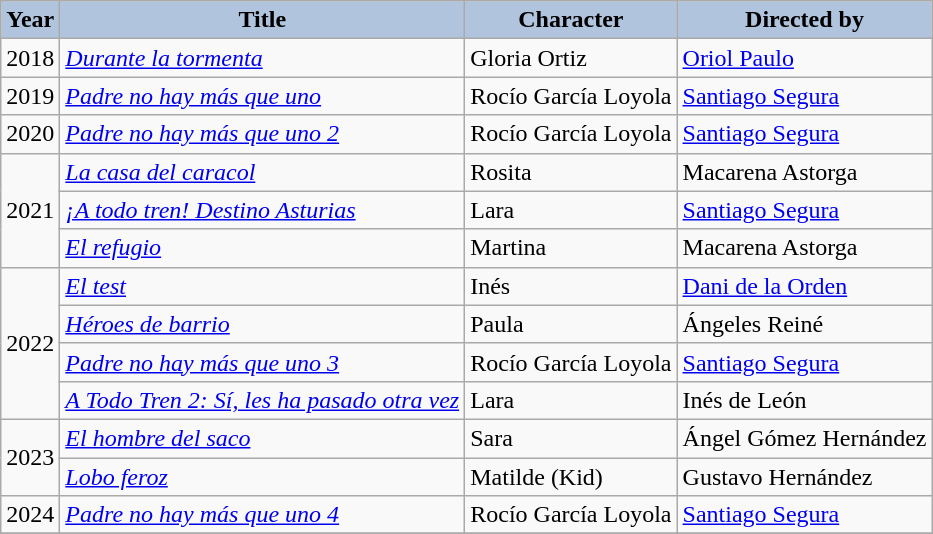<table class="wikitable">
<tr>
<th style="background: #B0C4DE;">Year</th>
<th style="background: #B0C4DE;">Title</th>
<th style="background: #B0C4DE;">Character</th>
<th style="background: #B0C4DE;">Directed by</th>
</tr>
<tr>
<td>2018</td>
<td><em><a href='#'>Durante la tormenta</a></em></td>
<td>Gloria Ortiz</td>
<td><a href='#'>Oriol Paulo</a></td>
</tr>
<tr>
<td>2019</td>
<td><em><a href='#'>Padre no hay más que uno</a></em></td>
<td>Rocío García Loyola</td>
<td><a href='#'>Santiago Segura</a></td>
</tr>
<tr>
<td>2020</td>
<td><em><a href='#'>Padre no hay más que uno 2</a></em></td>
<td>Rocío García Loyola</td>
<td><a href='#'>Santiago Segura</a></td>
</tr>
<tr>
<td rowspan="3">2021</td>
<td><em><a href='#'>La casa del caracol</a></em></td>
<td>Rosita</td>
<td>Macarena Astorga</td>
</tr>
<tr>
<td><em><a href='#'>¡A todo tren! Destino Asturias</a></em></td>
<td>Lara</td>
<td><a href='#'>Santiago Segura</a></td>
</tr>
<tr>
<td><em><a href='#'>El refugio</a></em></td>
<td>Martina</td>
<td>Macarena Astorga</td>
</tr>
<tr>
<td rowspan="4">2022</td>
<td><em><a href='#'>El test</a></em></td>
<td>Inés</td>
<td><a href='#'>Dani de la Orden</a></td>
</tr>
<tr>
<td><em><a href='#'>Héroes de barrio</a></em></td>
<td>Paula</td>
<td>Ángeles Reiné</td>
</tr>
<tr>
<td><em><a href='#'>Padre no hay más que uno 3</a></em></td>
<td>Rocío García Loyola</td>
<td><a href='#'>Santiago Segura</a></td>
</tr>
<tr>
<td><em><a href='#'>A Todo Tren 2: Sí, les ha pasado otra vez</a></em></td>
<td>Lara</td>
<td>Inés de León</td>
</tr>
<tr>
<td rowspan="2">2023</td>
<td><em><a href='#'>El hombre del saco</a></em></td>
<td>Sara</td>
<td>Ángel Gómez Hernández</td>
</tr>
<tr>
<td><em><a href='#'>Lobo feroz</a></em></td>
<td>Matilde (Kid)</td>
<td>Gustavo Hernández</td>
</tr>
<tr>
<td>2024</td>
<td><em><a href='#'>Padre no hay más que uno 4</a></em></td>
<td>Rocío García Loyola</td>
<td><a href='#'>Santiago Segura</a></td>
</tr>
<tr>
</tr>
</table>
